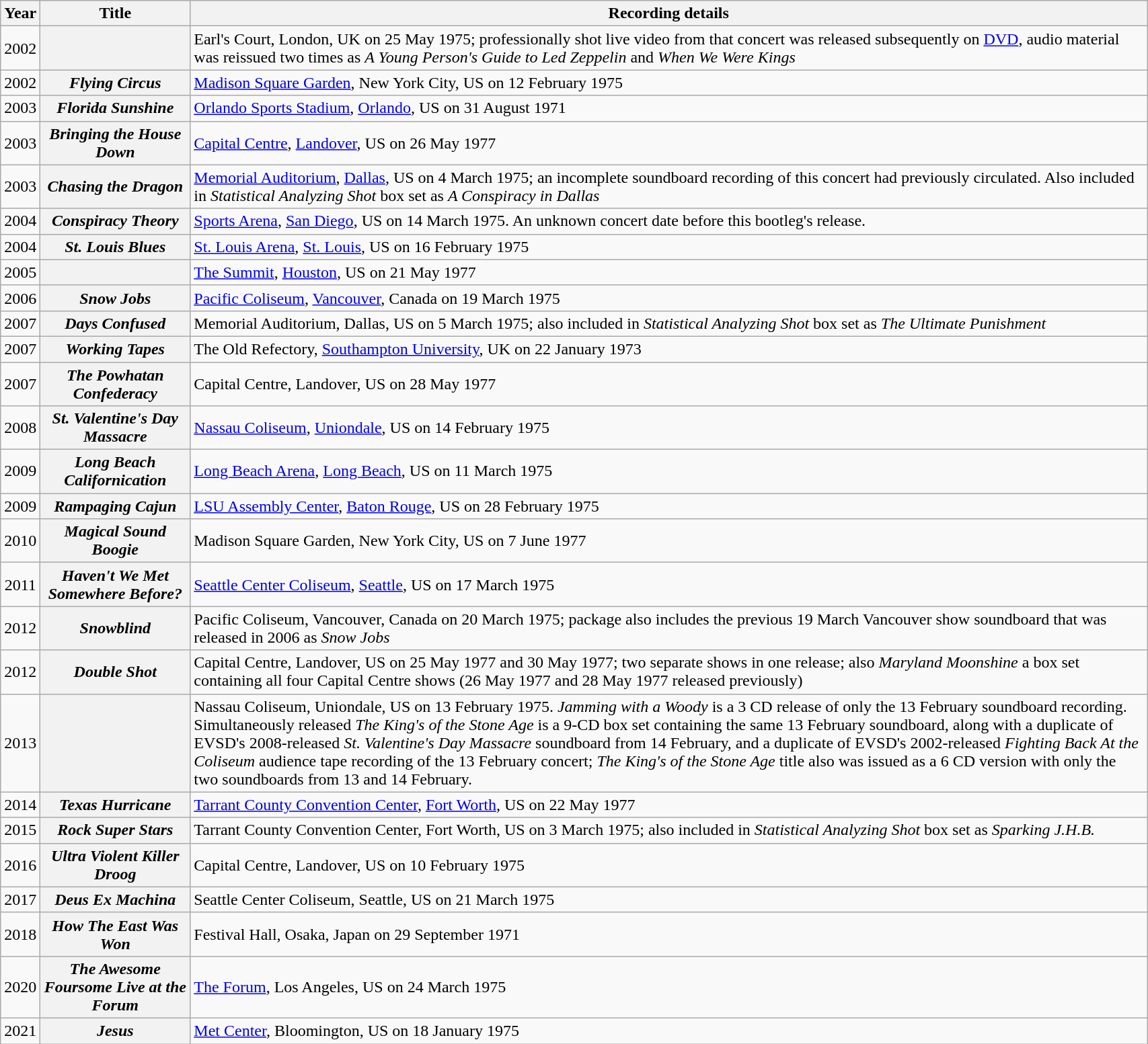<table class="wikitable sortable plainrowheaders" width="90%"  style="padding: 5px; align: center;">
<tr>
<th scope="col">Year</th>
<th scope="col">Title</th>
<th scope="col" class="unsortable">Recording details</th>
</tr>
<tr>
<td style="text-align:center;">2002</td>
<th scope="row"><em></em></th>
<td>Earl's Court, London, UK on 25 May 1975; professionally shot live video from that concert was released subsequently on <a href='#'>DVD</a>, audio material was reissued two times as <em>A Young Person's Guide to Led Zeppelin</em> and <em>When We Were Kings</em></td>
</tr>
<tr>
<td style="text-align:center;">2002</td>
<th scope="row"><em>Flying Circus</em></th>
<td><a href='#'>Madison Square Garden</a>, New York City, US on 12 February 1975</td>
</tr>
<tr>
<td style="text-align:center;">2003</td>
<th scope="row"><em>Florida Sunshine</em></th>
<td><a href='#'>Orlando Sports Stadium</a>, <a href='#'>Orlando</a>, US on 31 August 1971</td>
</tr>
<tr>
<td style="text-align:center;">2003</td>
<th scope="row"><em>Bringing the House Down</em></th>
<td><a href='#'>Capital Centre</a>, <a href='#'>Landover</a>, US on 26 May 1977</td>
</tr>
<tr>
<td style="text-align:center;">2003</td>
<th scope="row"><em>Chasing the Dragon</em></th>
<td><a href='#'>Memorial Auditorium</a>, <a href='#'>Dallas</a>, US on 4 March 1975; an incomplete soundboard recording of this concert had previously circulated.  Also included in <em>Statistical Analyzing Shot</em> box set as <em>A Conspiracy in Dallas</em></td>
</tr>
<tr>
<td style="text-align:center;">2004</td>
<th scope="row"><em>Conspiracy Theory</em></th>
<td><a href='#'>Sports Arena</a>, <a href='#'>San Diego</a>, US on 14 March 1975.  An unknown concert date before this bootleg's release.</td>
</tr>
<tr>
<td style="text-align:center;">2004</td>
<th scope="row"><em>St. Louis Blues</em></th>
<td><a href='#'>St. Louis Arena</a>, <a href='#'>St. Louis</a>, US on 16 February 1975</td>
</tr>
<tr>
<td style="text-align:center;">2005</td>
<th scope="row"><em></em></th>
<td><a href='#'>The Summit</a>, <a href='#'>Houston</a>, US on 21 May 1977</td>
</tr>
<tr>
<td style="text-align:center;">2006</td>
<th scope="row"><em>Snow Jobs</em></th>
<td><a href='#'>Pacific Coliseum</a>, <a href='#'>Vancouver</a>, Canada on 19 March 1975</td>
</tr>
<tr>
<td style="text-align:center;">2007</td>
<th scope="row"><em>Days Confused</em></th>
<td>Memorial Auditorium, Dallas, US on 5 March 1975; also included in <em>Statistical Analyzing Shot</em> box set as <em>The Ultimate Punishment</em></td>
</tr>
<tr>
<td style="text-align:center;">2007</td>
<th scope="row"><em>Working Tapes</em></th>
<td>The Old Refectory, <a href='#'>Southampton University</a>, UK on 22 January 1973</td>
</tr>
<tr>
<td style="text-align:center;">2007</td>
<th scope="row"><em>The Powhatan Confederacy</em></th>
<td>Capital Centre, Landover, US on 28 May 1977</td>
</tr>
<tr>
<td style="text-align:center;">2008</td>
<th scope="row"><em>St. Valentine's Day Massacre</em></th>
<td><a href='#'>Nassau Coliseum</a>, <a href='#'>Uniondale</a>, US on 14 February 1975</td>
</tr>
<tr>
<td style="text-align:center;">2009</td>
<th scope="row"><em>Long Beach Californication</em></th>
<td><a href='#'>Long Beach Arena</a>, <a href='#'>Long Beach</a>, US on 11 March 1975</td>
</tr>
<tr>
<td style="text-align:center;">2009</td>
<th scope="row"><em>Rampaging Cajun</em></th>
<td><a href='#'>LSU Assembly Center</a>, <a href='#'>Baton Rouge</a>, US on 28 February 1975</td>
</tr>
<tr>
<td style="text-align:center;">2010</td>
<th scope="row"><em>Magical Sound Boogie</em></th>
<td>Madison Square Garden, New York City, US on 7 June 1977</td>
</tr>
<tr>
<td style="text-align:center;">2011</td>
<th scope="row"><em>Haven't We Met Somewhere Before?</em></th>
<td><a href='#'>Seattle Center Coliseum</a>, <a href='#'>Seattle</a>, US on 17 March 1975</td>
</tr>
<tr>
<td style="text-align:center;">2012</td>
<th scope="row"><em>Snowblind</em></th>
<td>Pacific Coliseum, Vancouver, Canada on 20 March 1975; package also includes the previous 19 March Vancouver show soundboard that was released in 2006 as <em>Snow Jobs</em></td>
</tr>
<tr>
<td style="text-align:center;">2012</td>
<th scope="row"><em>Double Shot</em></th>
<td>Capital Centre, Landover, US on 25 May 1977 and 30 May 1977; two separate shows in one release; also <em>Maryland Moonshine</em> a box set containing all four Capital Centre shows (26 May 1977 and 28 May 1977 released previously)</td>
</tr>
<tr>
<td style="text-align:center;">2013</td>
<th scope="row"><em></em></th>
<td>Nassau Coliseum, Uniondale, US on 13 February 1975. <em>Jamming with a Woody</em> is a 3 CD release of only the 13 February soundboard recording. Simultaneously released <em>The King's of the Stone Age</em> is a 9-CD box set containing the same 13 February soundboard, along with a duplicate of EVSD's 2008-released <em>St. Valentine's Day Massacre</em> soundboard from 14 February, and a duplicate of EVSD's 2002-released <em>Fighting Back At the Coliseum</em> audience tape recording of the 13 February concert; <em>The King's of the Stone Age</em> title also was issued as a 6 CD version with only the two soundboards from 13 and 14 February.</td>
</tr>
<tr>
<td style="text-align:center;">2014</td>
<th scope="row"><em>Texas Hurricane</em></th>
<td><a href='#'>Tarrant County Convention Center</a>, <a href='#'>Fort Worth</a>, US on 22 May 1977</td>
</tr>
<tr>
<td style="text-align:center;">2015</td>
<th scope="row"><em>Rock Super Stars</em></th>
<td>Tarrant County Convention Center, Fort Worth, US on 3 March 1975; also included in <em>Statistical Analyzing Shot</em> box set as <em>Sparking J.H.B.</em></td>
</tr>
<tr>
<td style="text-align:center;">2016</td>
<th scope="row"><em>Ultra Violent Killer Droog</em></th>
<td>Capital Centre, Landover, US on 10 February 1975</td>
</tr>
<tr>
<td style="text-align:center;">2017</td>
<th scope="row"><em>Deus Ex Machina</em></th>
<td>Seattle Center Coliseum, Seattle, US on 21 March 1975</td>
</tr>
<tr>
<td style="text-align:center;">2018</td>
<th scope="row"><em>How The East Was Won</em></th>
<td>Festival Hall, Osaka, Japan on 29 September 1971</td>
</tr>
<tr>
<td style="text-align:center;">2020</td>
<th scope="row"><em>The Awesome Foursome Live at the Forum</em></th>
<td><a href='#'>The Forum</a>, Los Angeles, US on 24 March 1975</td>
</tr>
<tr>
<td style="text-align:center;">2021</td>
<th scope="row"><em>Jesus</em></th>
<td><a href='#'>Met Center</a>, Bloomington, US on 18 January 1975</td>
</tr>
</table>
